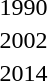<table>
<tr>
<td>1990</td>
<td></td>
<td></td>
<td></td>
</tr>
<tr>
<td rowspan=2>2002</td>
<td rowspan=2></td>
<td rowspan=2></td>
<td></td>
</tr>
<tr>
<td></td>
</tr>
<tr>
<td rowspan=2>2014<br></td>
<td rowspan=2></td>
<td rowspan=2></td>
<td></td>
</tr>
<tr>
<td></td>
</tr>
</table>
